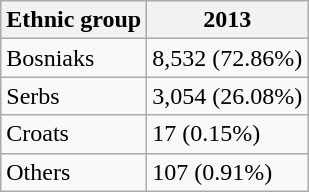<table class="wikitable">
<tr>
<th>Ethnic group</th>
<th>2013</th>
</tr>
<tr>
<td>Bosniaks</td>
<td>8,532 (72.86%)</td>
</tr>
<tr>
<td>Serbs</td>
<td>3,054 (26.08%)</td>
</tr>
<tr>
<td>Croats</td>
<td>17 (0.15%)</td>
</tr>
<tr>
<td>Others</td>
<td>107 (0.91%)</td>
</tr>
</table>
